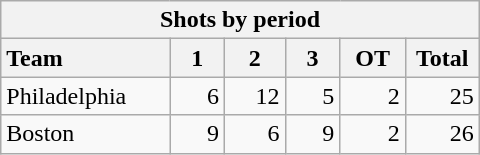<table class="wikitable" style="width:20em; text-align:right;">
<tr>
<th colspan=6>Shots by period</th>
</tr>
<tr>
<th style="width:8em; text-align:left;">Team</th>
<th style="width:3em;">1</th>
<th style="width:3em;">2</th>
<th style="width:3em;">3</th>
<th style="width:3em;">OT</th>
<th style="width:3em;">Total</th>
</tr>
<tr>
<td style="text-align:left;">Philadelphia</td>
<td>6</td>
<td>12</td>
<td>5</td>
<td>2</td>
<td>25</td>
</tr>
<tr>
<td style="text-align:left;">Boston</td>
<td>9</td>
<td>6</td>
<td>9</td>
<td>2</td>
<td>26</td>
</tr>
</table>
